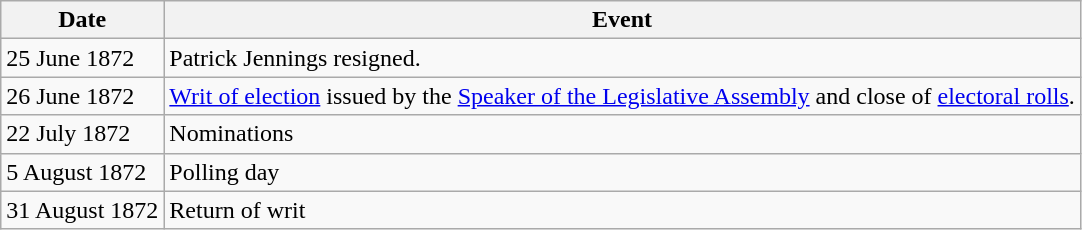<table class="wikitable">
<tr>
<th>Date</th>
<th>Event</th>
</tr>
<tr>
<td>25 June 1872</td>
<td>Patrick Jennings resigned.</td>
</tr>
<tr>
<td>26 June 1872</td>
<td><a href='#'>Writ of election</a> issued by the <a href='#'>Speaker of the Legislative Assembly</a> and close of <a href='#'>electoral rolls</a>.</td>
</tr>
<tr>
<td>22 July 1872</td>
<td>Nominations</td>
</tr>
<tr>
<td>5 August 1872</td>
<td>Polling day</td>
</tr>
<tr>
<td>31 August 1872</td>
<td>Return of writ</td>
</tr>
</table>
